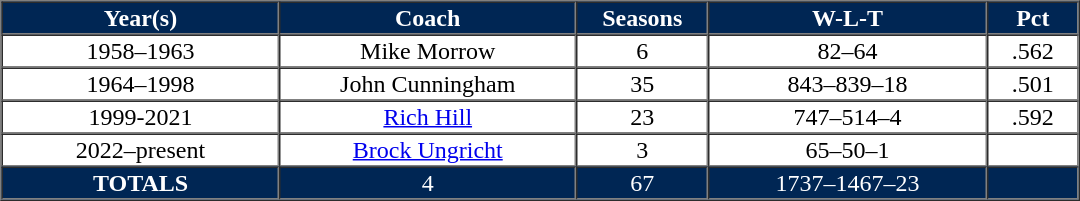<table cellpadding="1" border="1" cellspacing="0" width="57%" style="text-align:center;">
<tr style="background:#002654; color:white;">
<th width="15%">Year(s)</th>
<th width="16%">Coach</th>
<th width="6%">Seasons</th>
<th width="15%">W-L-T</th>
<th width="5%">Pct</th>
</tr>
<tr>
<td>1958–1963</td>
<td>Mike Morrow</td>
<td>6</td>
<td>82–64</td>
<td>.562</td>
</tr>
<tr>
<td>1964–1998</td>
<td>John Cunningham</td>
<td>35</td>
<td>843–839–18</td>
<td>.501</td>
</tr>
<tr>
<td>1999-2021</td>
<td><a href='#'>Rich Hill</a></td>
<td>23</td>
<td>747–514–4</td>
<td>.592</td>
</tr>
<tr>
<td>2022–present</td>
<td><a href='#'>Brock Ungricht</a></td>
<td>3</td>
<td>65–50–1</td>
<td></td>
</tr>
<tr style="background:#002654; color:white;">
<td><strong>TOTALS</strong></td>
<td>4</td>
<td>67</td>
<td>1737–1467–23 </td>
<td></td>
</tr>
</table>
